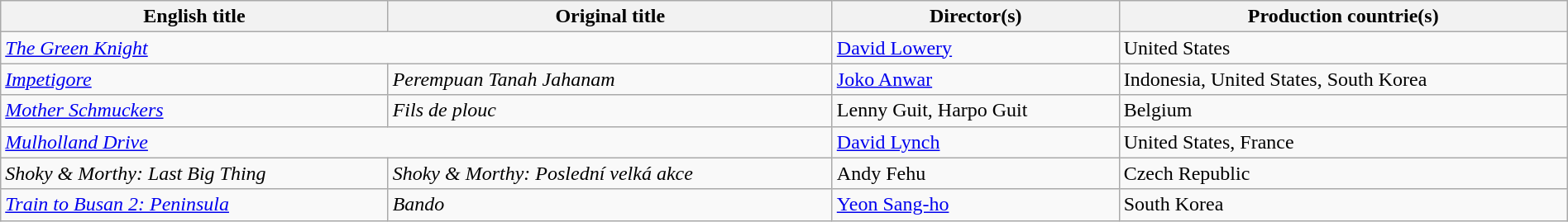<table class="sortable wikitable" style="width:100%; margin-bottom:4px" cellpadding="5">
<tr>
<th scope="col">English title</th>
<th scope="col">Original title</th>
<th scope="col">Director(s)</th>
<th scope="col">Production countrie(s)</th>
</tr>
<tr>
<td colspan="2"><em><a href='#'>The Green Knight</a></em></td>
<td><a href='#'>David Lowery</a></td>
<td>United States</td>
</tr>
<tr>
<td><em><a href='#'>Impetigore</a></em></td>
<td><em>Perempuan Tanah Jahanam</em></td>
<td><a href='#'>Joko Anwar</a></td>
<td>Indonesia, United States, South Korea</td>
</tr>
<tr>
<td><em><a href='#'>Mother Schmuckers</a></em></td>
<td><em>Fils de plouc</em></td>
<td>Lenny Guit, Harpo Guit</td>
<td>Belgium</td>
</tr>
<tr>
<td colspan="2"><em><a href='#'>Mulholland Drive</a></em></td>
<td><a href='#'>David Lynch</a></td>
<td>United States, France</td>
</tr>
<tr>
<td><em>Shoky & Morthy: Last Big Thing</em></td>
<td><em>Shoky & Morthy: Poslední velká akce</em></td>
<td>Andy Fehu</td>
<td>Czech Republic</td>
</tr>
<tr>
<td><em><a href='#'>Train to Busan 2: Peninsula</a></em></td>
<td><em>Bando</em></td>
<td><a href='#'>Yeon Sang-ho</a></td>
<td>South Korea</td>
</tr>
</table>
